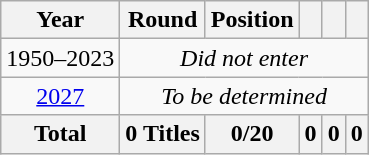<table class="wikitable" style="text-align: center;">
<tr>
<th scope=col>Year</th>
<th scope=col>Round</th>
<th scope=col>Position</th>
<th scope=col></th>
<th scope=col></th>
<th scope=col></th>
</tr>
<tr>
<td>1950–2023</td>
<td colspan=5><em>Did not enter</em></td>
</tr>
<tr>
<td> <a href='#'>2027</a></td>
<td colspan=5><em>To be determined</em></td>
</tr>
<tr>
<th>Total</th>
<th>0 Titles</th>
<th>0/20</th>
<th>0</th>
<th>0</th>
<th>0</th>
</tr>
</table>
